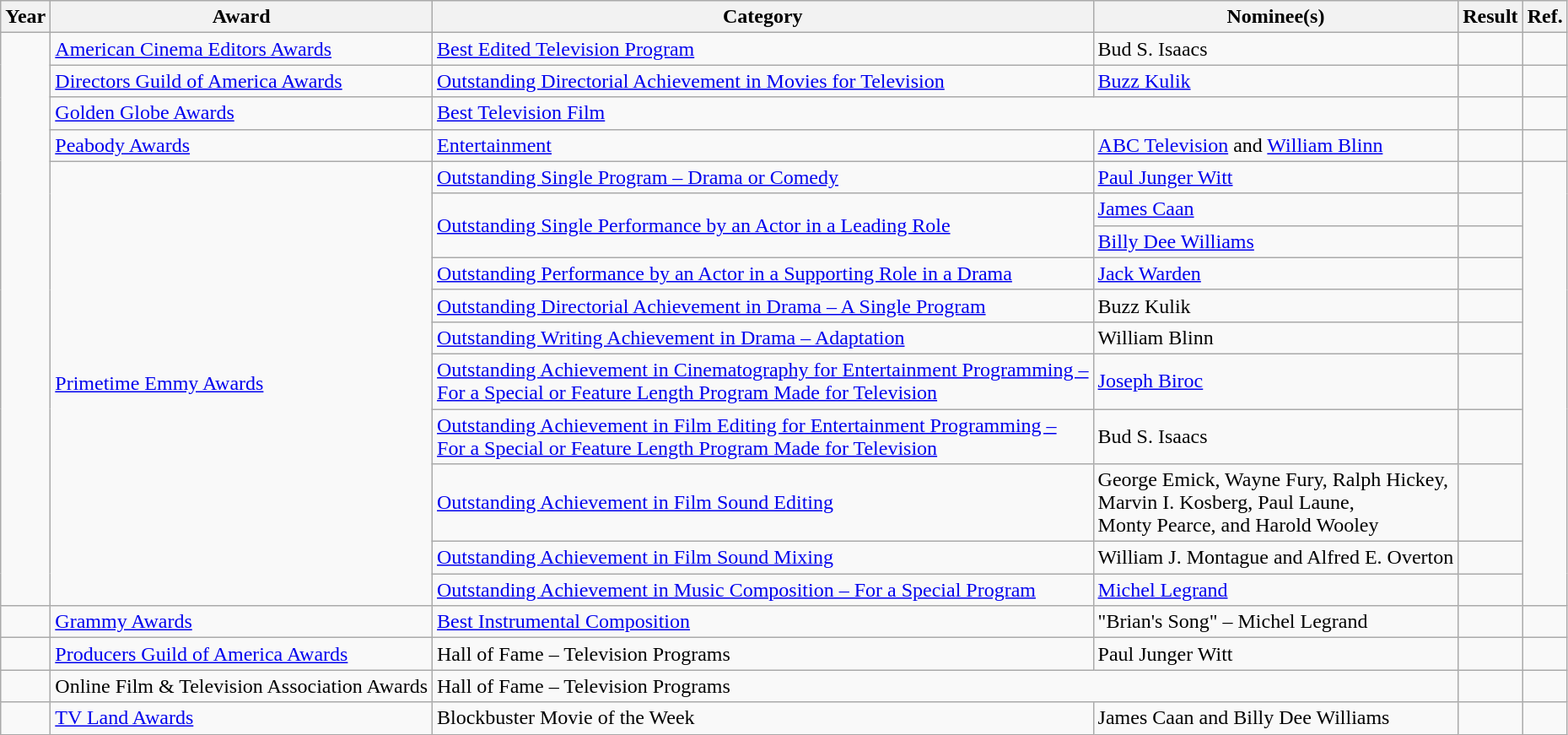<table class="wikitable">
<tr>
<th>Year</th>
<th>Award</th>
<th>Category</th>
<th>Nominee(s)</th>
<th>Result</th>
<th>Ref.</th>
</tr>
<tr>
<td rowspan="15"></td>
<td><a href='#'>American Cinema Editors Awards</a></td>
<td><a href='#'>Best Edited Television Program</a></td>
<td>Bud S. Isaacs</td>
<td></td>
<td align="center"></td>
</tr>
<tr>
<td><a href='#'>Directors Guild of America Awards</a></td>
<td><a href='#'>Outstanding Directorial Achievement in Movies for Television</a></td>
<td><a href='#'>Buzz Kulik</a></td>
<td></td>
<td align="center"></td>
</tr>
<tr>
<td><a href='#'>Golden Globe Awards</a></td>
<td colspan="2"><a href='#'>Best Television Film</a></td>
<td></td>
<td align="center"></td>
</tr>
<tr>
<td><a href='#'>Peabody Awards</a></td>
<td><a href='#'>Entertainment</a></td>
<td><a href='#'>ABC Television</a> and <a href='#'>William Blinn</a></td>
<td></td>
<td align="center"></td>
</tr>
<tr>
<td rowspan="11"><a href='#'>Primetime Emmy Awards</a></td>
<td><a href='#'>Outstanding Single Program – Drama or Comedy</a></td>
<td><a href='#'>Paul Junger Witt</a></td>
<td></td>
<td align="center" rowspan="11"></td>
</tr>
<tr>
<td rowspan="2"><a href='#'>Outstanding Single Performance by an Actor in a Leading Role</a></td>
<td><a href='#'>James Caan</a></td>
<td></td>
</tr>
<tr>
<td><a href='#'>Billy Dee Williams</a></td>
<td></td>
</tr>
<tr>
<td><a href='#'>Outstanding Performance by an Actor in a Supporting Role in a Drama</a></td>
<td><a href='#'>Jack Warden</a></td>
<td></td>
</tr>
<tr>
<td><a href='#'>Outstanding Directorial Achievement in Drama – A Single Program</a></td>
<td>Buzz Kulik</td>
<td></td>
</tr>
<tr>
<td><a href='#'>Outstanding Writing Achievement in Drama – Adaptation</a></td>
<td>William Blinn</td>
<td></td>
</tr>
<tr>
<td><a href='#'>Outstanding Achievement in Cinematography for Entertainment Programming – <br> For a Special or Feature Length Program Made for Television</a></td>
<td><a href='#'>Joseph Biroc</a></td>
<td></td>
</tr>
<tr>
<td><a href='#'>Outstanding Achievement in Film Editing for Entertainment Programming – <br> For a Special or Feature Length Program Made for Television</a></td>
<td>Bud S. Isaacs</td>
<td></td>
</tr>
<tr>
<td><a href='#'>Outstanding Achievement in Film Sound Editing</a></td>
<td>George Emick, Wayne Fury, Ralph Hickey, <br> Marvin I. Kosberg, Paul Laune, <br> Monty Pearce, and Harold Wooley</td>
<td></td>
</tr>
<tr>
<td><a href='#'>Outstanding Achievement in Film Sound Mixing</a></td>
<td>William J. Montague and Alfred E. Overton</td>
<td></td>
</tr>
<tr>
<td><a href='#'>Outstanding Achievement in Music Composition – For a Special Program</a></td>
<td><a href='#'>Michel Legrand</a></td>
<td></td>
</tr>
<tr>
<td></td>
<td><a href='#'>Grammy Awards</a></td>
<td><a href='#'>Best Instrumental Composition</a></td>
<td>"Brian's Song" – Michel Legrand</td>
<td></td>
<td align="center"></td>
</tr>
<tr>
<td></td>
<td><a href='#'>Producers Guild of America Awards</a></td>
<td>Hall of Fame – Television Programs</td>
<td>Paul Junger Witt</td>
<td></td>
<td align="center"></td>
</tr>
<tr>
<td></td>
<td>Online Film & Television Association Awards</td>
<td colspan="2">Hall of Fame – Television Programs</td>
<td></td>
<td align="center"></td>
</tr>
<tr>
<td></td>
<td><a href='#'>TV Land Awards</a></td>
<td>Blockbuster Movie of the Week</td>
<td>James Caan and Billy Dee Williams</td>
<td></td>
<td align="center"></td>
</tr>
</table>
